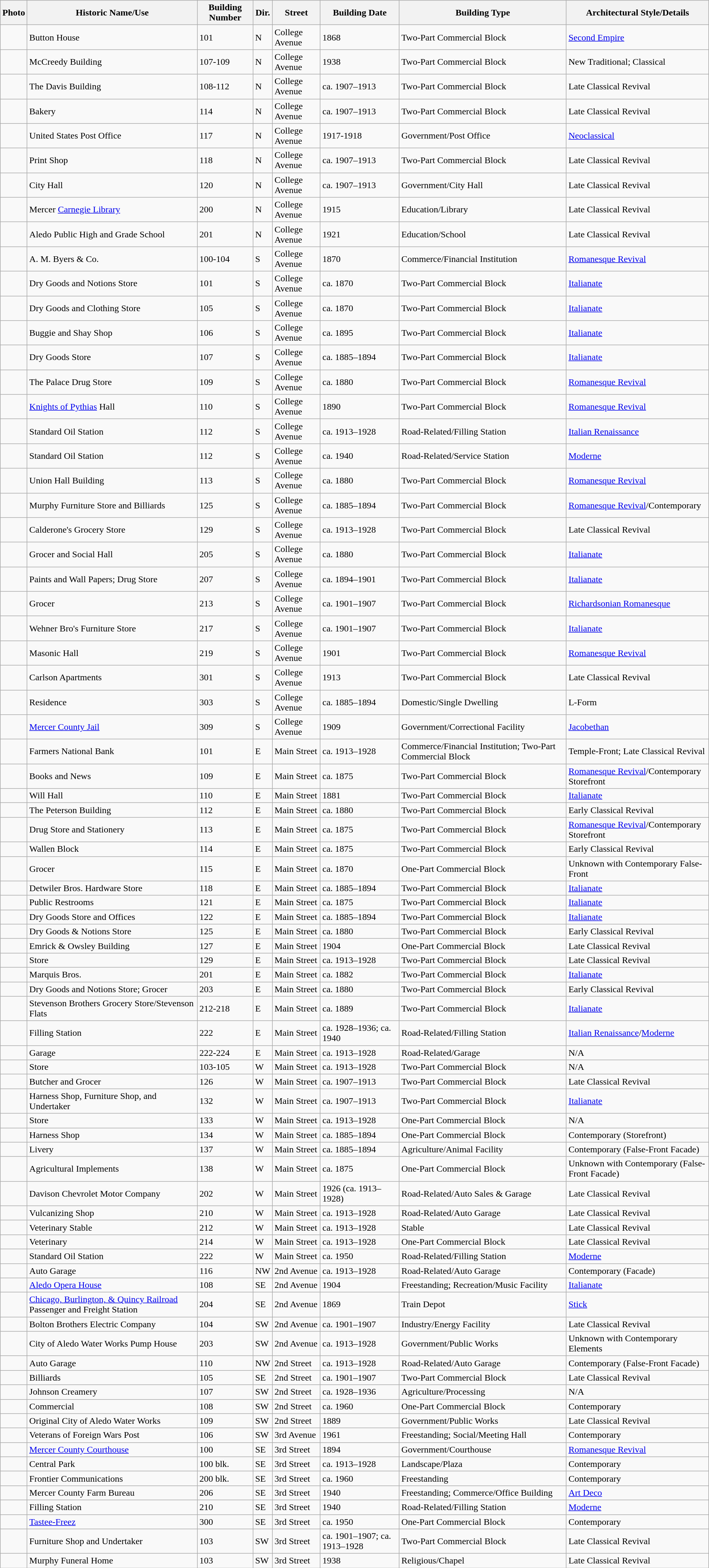<table class="wikitable sortable mw-collapsible">
<tr>
<th>Photo</th>
<th>Historic Name/Use</th>
<th>Building Number</th>
<th>Dir.</th>
<th>Street</th>
<th>Building Date</th>
<th>Building Type</th>
<th>Architectural Style/Details</th>
</tr>
<tr>
<td></td>
<td>Button House</td>
<td>101</td>
<td>N</td>
<td>College Avenue</td>
<td>1868</td>
<td>Two-Part Commercial Block</td>
<td><a href='#'>Second Empire</a></td>
</tr>
<tr>
<td></td>
<td>McCreedy Building</td>
<td>107-109</td>
<td>N</td>
<td>College Avenue</td>
<td>1938</td>
<td>Two-Part Commercial Block</td>
<td>New Traditional; Classical</td>
</tr>
<tr>
<td></td>
<td>The Davis Building</td>
<td>108-112</td>
<td>N</td>
<td>College Avenue</td>
<td>ca. 1907–1913</td>
<td>Two-Part Commercial Block</td>
<td>Late Classical Revival</td>
</tr>
<tr>
<td></td>
<td>Bakery</td>
<td>114</td>
<td>N</td>
<td>College Avenue</td>
<td>ca. 1907–1913</td>
<td>Two-Part Commercial Block</td>
<td>Late Classical Revival</td>
</tr>
<tr>
<td></td>
<td>United States Post Office</td>
<td>117</td>
<td>N</td>
<td>College Avenue</td>
<td>1917-1918</td>
<td>Government/Post Office</td>
<td><a href='#'>Neoclassical</a></td>
</tr>
<tr>
<td></td>
<td>Print Shop</td>
<td>118</td>
<td>N</td>
<td>College Avenue</td>
<td>ca. 1907–1913</td>
<td>Two-Part Commercial Block</td>
<td>Late Classical Revival</td>
</tr>
<tr>
<td></td>
<td>City Hall</td>
<td>120</td>
<td>N</td>
<td>College Avenue</td>
<td>ca. 1907–1913</td>
<td>Government/City Hall</td>
<td>Late Classical Revival</td>
</tr>
<tr>
<td></td>
<td>Mercer <a href='#'>Carnegie Library</a></td>
<td>200</td>
<td>N</td>
<td>College Avenue</td>
<td>1915</td>
<td>Education/Library</td>
<td>Late Classical Revival</td>
</tr>
<tr>
<td></td>
<td>Aledo Public High and Grade School</td>
<td>201</td>
<td>N</td>
<td>College Avenue</td>
<td>1921</td>
<td>Education/School</td>
<td>Late Classical Revival</td>
</tr>
<tr>
<td></td>
<td>A. M. Byers & Co.</td>
<td>100-104</td>
<td>S</td>
<td>College Avenue</td>
<td>1870</td>
<td>Commerce/Financial Institution</td>
<td><a href='#'>Romanesque Revival</a></td>
</tr>
<tr>
<td></td>
<td>Dry Goods and Notions Store</td>
<td>101</td>
<td>S</td>
<td>College Avenue</td>
<td>ca. 1870</td>
<td>Two-Part Commercial Block</td>
<td><a href='#'>Italianate</a></td>
</tr>
<tr>
<td></td>
<td>Dry Goods and Clothing Store</td>
<td>105</td>
<td>S</td>
<td>College Avenue</td>
<td>ca. 1870</td>
<td>Two-Part Commercial Block</td>
<td><a href='#'>Italianate</a></td>
</tr>
<tr>
<td></td>
<td>Buggie and Shay Shop</td>
<td>106</td>
<td>S</td>
<td>College Avenue</td>
<td>ca. 1895</td>
<td>Two-Part Commercial Block</td>
<td><a href='#'>Italianate</a></td>
</tr>
<tr>
<td></td>
<td>Dry Goods Store</td>
<td>107</td>
<td>S</td>
<td>College Avenue</td>
<td>ca. 1885–1894</td>
<td>Two-Part Commercial Block</td>
<td><a href='#'>Italianate</a></td>
</tr>
<tr>
<td></td>
<td>The Palace Drug Store</td>
<td>109</td>
<td>S</td>
<td>College Avenue</td>
<td>ca. 1880</td>
<td>Two-Part Commercial Block</td>
<td><a href='#'>Romanesque Revival</a></td>
</tr>
<tr>
<td></td>
<td><a href='#'>Knights of Pythias</a> Hall</td>
<td>110</td>
<td>S</td>
<td>College Avenue</td>
<td>1890</td>
<td>Two-Part Commercial Block</td>
<td><a href='#'>Romanesque Revival</a></td>
</tr>
<tr>
<td></td>
<td>Standard Oil Station</td>
<td>112</td>
<td>S</td>
<td>College Avenue</td>
<td>ca. 1913–1928</td>
<td>Road-Related/Filling Station</td>
<td><a href='#'>Italian Renaissance</a></td>
</tr>
<tr>
<td></td>
<td>Standard Oil Station</td>
<td>112</td>
<td>S</td>
<td>College Avenue</td>
<td>ca. 1940</td>
<td>Road-Related/Service Station</td>
<td><a href='#'>Moderne</a></td>
</tr>
<tr>
<td></td>
<td>Union Hall Building</td>
<td>113</td>
<td>S</td>
<td>College Avenue</td>
<td>ca. 1880</td>
<td>Two-Part Commercial Block</td>
<td><a href='#'>Romanesque Revival</a></td>
</tr>
<tr>
<td></td>
<td>Murphy Furniture Store and Billiards</td>
<td>125</td>
<td>S</td>
<td>College Avenue</td>
<td>ca. 1885–1894</td>
<td>Two-Part Commercial Block</td>
<td><a href='#'>Romanesque Revival</a>/Contemporary</td>
</tr>
<tr>
<td></td>
<td>Calderone's Grocery Store</td>
<td>129</td>
<td>S</td>
<td>College Avenue</td>
<td>ca. 1913–1928</td>
<td>Two-Part Commercial Block</td>
<td>Late Classical Revival</td>
</tr>
<tr>
<td></td>
<td>Grocer and Social Hall</td>
<td>205</td>
<td>S</td>
<td>College Avenue</td>
<td>ca. 1880</td>
<td>Two-Part Commercial Block</td>
<td><a href='#'>Italianate</a></td>
</tr>
<tr>
<td></td>
<td>Paints and Wall Papers; Drug Store</td>
<td>207</td>
<td>S</td>
<td>College Avenue</td>
<td>ca. 1894–1901</td>
<td>Two-Part Commercial Block</td>
<td><a href='#'>Italianate</a></td>
</tr>
<tr>
<td></td>
<td>Grocer</td>
<td>213</td>
<td>S</td>
<td>College Avenue</td>
<td>ca. 1901–1907</td>
<td>Two-Part Commercial Block</td>
<td><a href='#'>Richardsonian Romanesque</a></td>
</tr>
<tr>
<td></td>
<td>Wehner Bro's Furniture Store</td>
<td>217</td>
<td>S</td>
<td>College Avenue</td>
<td>ca. 1901–1907</td>
<td>Two-Part Commercial Block</td>
<td><a href='#'>Italianate</a></td>
</tr>
<tr>
<td></td>
<td>Masonic Hall</td>
<td>219</td>
<td>S</td>
<td>College Avenue</td>
<td>1901</td>
<td>Two-Part Commercial Block</td>
<td><a href='#'>Romanesque Revival</a></td>
</tr>
<tr>
<td></td>
<td>Carlson Apartments</td>
<td>301</td>
<td>S</td>
<td>College Avenue</td>
<td>1913</td>
<td>Two-Part Commercial Block</td>
<td>Late Classical Revival</td>
</tr>
<tr>
<td></td>
<td>Residence</td>
<td>303</td>
<td>S</td>
<td>College Avenue</td>
<td>ca. 1885–1894</td>
<td>Domestic/Single Dwelling</td>
<td>L-Form</td>
</tr>
<tr>
<td></td>
<td><a href='#'>Mercer County Jail</a></td>
<td>309</td>
<td>S</td>
<td>College Avenue</td>
<td>1909</td>
<td>Government/Correctional Facility</td>
<td><a href='#'>Jacobethan</a></td>
</tr>
<tr>
<td></td>
<td>Farmers National Bank</td>
<td>101</td>
<td>E</td>
<td>Main Street</td>
<td>ca. 1913–1928</td>
<td>Commerce/Financial Institution; Two-Part Commercial Block</td>
<td>Temple-Front; Late Classical Revival</td>
</tr>
<tr>
<td></td>
<td>Books and News</td>
<td>109</td>
<td>E</td>
<td>Main Street</td>
<td>ca. 1875</td>
<td>Two-Part Commercial Block</td>
<td><a href='#'>Romanesque Revival</a>/Contemporary Storefront</td>
</tr>
<tr>
<td></td>
<td>Will Hall</td>
<td>110</td>
<td>E</td>
<td>Main Street</td>
<td>1881</td>
<td>Two-Part Commercial Block</td>
<td><a href='#'>Italianate</a></td>
</tr>
<tr>
<td></td>
<td>The Peterson Building</td>
<td>112</td>
<td>E</td>
<td>Main Street</td>
<td>ca. 1880</td>
<td>Two-Part Commercial Block</td>
<td>Early Classical Revival</td>
</tr>
<tr>
<td></td>
<td>Drug Store and Stationery</td>
<td>113</td>
<td>E</td>
<td>Main Street</td>
<td>ca. 1875</td>
<td>Two-Part Commercial Block</td>
<td><a href='#'>Romanesque Revival</a>/Contemporary Storefront</td>
</tr>
<tr>
<td></td>
<td>Wallen Block</td>
<td>114</td>
<td>E</td>
<td>Main Street</td>
<td>ca. 1875</td>
<td>Two-Part Commercial Block</td>
<td>Early Classical Revival</td>
</tr>
<tr>
<td></td>
<td>Grocer</td>
<td>115</td>
<td>E</td>
<td>Main Street</td>
<td>ca. 1870</td>
<td>One-Part Commercial Block</td>
<td>Unknown with Contemporary False-Front</td>
</tr>
<tr>
<td></td>
<td>Detwiler Bros. Hardware Store</td>
<td>118</td>
<td>E</td>
<td>Main Street</td>
<td>ca. 1885–1894</td>
<td>Two-Part Commercial Block</td>
<td><a href='#'>Italianate</a></td>
</tr>
<tr>
<td></td>
<td>Public Restrooms</td>
<td>121</td>
<td>E</td>
<td>Main Street</td>
<td>ca. 1875</td>
<td>Two-Part Commercial Block</td>
<td><a href='#'>Italianate</a></td>
</tr>
<tr>
<td></td>
<td>Dry Goods Store and Offices</td>
<td>122</td>
<td>E</td>
<td>Main Street</td>
<td>ca. 1885–1894</td>
<td>Two-Part Commercial Block</td>
<td><a href='#'>Italianate</a></td>
</tr>
<tr>
<td></td>
<td>Dry Goods & Notions Store</td>
<td>125</td>
<td>E</td>
<td>Main Street</td>
<td>ca. 1880</td>
<td>Two-Part Commercial Block</td>
<td>Early Classical Revival</td>
</tr>
<tr>
<td></td>
<td>Emrick & Owsley Building</td>
<td>127</td>
<td>E</td>
<td>Main Street</td>
<td>1904</td>
<td>One-Part Commercial Block</td>
<td>Late Classical Revival</td>
</tr>
<tr>
<td></td>
<td>Store</td>
<td>129</td>
<td>E</td>
<td>Main Street</td>
<td>ca. 1913–1928</td>
<td>Two-Part Commercial Block</td>
<td>Late Classical Revival</td>
</tr>
<tr>
<td></td>
<td>Marquis Bros.</td>
<td>201</td>
<td>E</td>
<td>Main Street</td>
<td>ca. 1882</td>
<td>Two-Part Commercial Block</td>
<td><a href='#'>Italianate</a></td>
</tr>
<tr>
<td></td>
<td>Dry Goods and Notions Store; Grocer</td>
<td>203</td>
<td>E</td>
<td>Main Street</td>
<td>ca. 1880</td>
<td>Two-Part Commercial Block</td>
<td>Early Classical Revival</td>
</tr>
<tr>
<td></td>
<td>Stevenson Brothers Grocery Store/Stevenson Flats</td>
<td>212-218</td>
<td>E</td>
<td>Main Street</td>
<td>ca. 1889</td>
<td>Two-Part Commercial Block</td>
<td><a href='#'>Italianate</a></td>
</tr>
<tr>
<td></td>
<td>Filling Station</td>
<td>222</td>
<td>E</td>
<td>Main Street</td>
<td>ca. 1928–1936; ca. 1940</td>
<td>Road-Related/Filling Station</td>
<td><a href='#'>Italian Renaissance</a>/<a href='#'>Moderne</a></td>
</tr>
<tr>
<td></td>
<td>Garage</td>
<td>222-224</td>
<td>E</td>
<td>Main Street</td>
<td>ca. 1913–1928</td>
<td>Road-Related/Garage</td>
<td>N/A</td>
</tr>
<tr>
<td></td>
<td>Store</td>
<td>103-105</td>
<td>W</td>
<td>Main Street</td>
<td>ca. 1913–1928</td>
<td>Two-Part Commercial Block</td>
<td>N/A</td>
</tr>
<tr>
<td></td>
<td>Butcher and Grocer</td>
<td>126</td>
<td>W</td>
<td>Main Street</td>
<td>ca. 1907–1913</td>
<td>Two-Part Commercial Block</td>
<td>Late Classical Revival</td>
</tr>
<tr>
<td></td>
<td>Harness Shop, Furniture Shop, and Undertaker</td>
<td>132</td>
<td>W</td>
<td>Main Street</td>
<td>ca. 1907–1913</td>
<td>Two-Part Commercial Block</td>
<td><a href='#'>Italianate</a></td>
</tr>
<tr>
<td></td>
<td>Store</td>
<td>133</td>
<td>W</td>
<td>Main Street</td>
<td>ca. 1913–1928</td>
<td>One-Part Commercial Block</td>
<td>N/A</td>
</tr>
<tr>
<td></td>
<td>Harness Shop</td>
<td>134</td>
<td>W</td>
<td>Main Street</td>
<td>ca. 1885–1894</td>
<td>One-Part Commercial Block</td>
<td>Contemporary (Storefront)</td>
</tr>
<tr>
<td></td>
<td>Livery</td>
<td>137</td>
<td>W</td>
<td>Main Street</td>
<td>ca. 1885–1894</td>
<td>Agriculture/Animal Facility</td>
<td>Contemporary (False-Front Facade)</td>
</tr>
<tr>
<td></td>
<td>Agricultural Implements</td>
<td>138</td>
<td>W</td>
<td>Main Street</td>
<td>ca. 1875</td>
<td>One-Part Commercial Block</td>
<td>Unknown with Contemporary (False-Front Facade)</td>
</tr>
<tr>
<td></td>
<td>Davison Chevrolet Motor Company</td>
<td>202</td>
<td>W</td>
<td>Main Street</td>
<td>1926 (ca. 1913–1928)</td>
<td>Road-Related/Auto Sales & Garage</td>
<td>Late Classical Revival</td>
</tr>
<tr>
<td></td>
<td>Vulcanizing Shop</td>
<td>210</td>
<td>W</td>
<td>Main Street</td>
<td>ca. 1913–1928</td>
<td>Road-Related/Auto Garage</td>
<td>Late Classical Revival</td>
</tr>
<tr>
<td></td>
<td>Veterinary Stable</td>
<td>212</td>
<td>W</td>
<td>Main Street</td>
<td>ca. 1913–1928</td>
<td>Stable</td>
<td>Late Classical Revival</td>
</tr>
<tr>
<td></td>
<td>Veterinary</td>
<td>214</td>
<td>W</td>
<td>Main Street</td>
<td>ca. 1913–1928</td>
<td>One-Part Commercial Block</td>
<td>Late Classical Revival</td>
</tr>
<tr>
<td></td>
<td>Standard Oil Station</td>
<td>222</td>
<td>W</td>
<td>Main Street</td>
<td>ca. 1950</td>
<td>Road-Related/Filling Station</td>
<td><a href='#'>Moderne</a></td>
</tr>
<tr>
<td></td>
<td>Auto Garage</td>
<td>116</td>
<td>NW</td>
<td>2nd Avenue</td>
<td>ca. 1913–1928</td>
<td>Road-Related/Auto Garage</td>
<td>Contemporary (Facade)</td>
</tr>
<tr>
<td></td>
<td><a href='#'>Aledo Opera House</a></td>
<td>108</td>
<td>SE</td>
<td>2nd Avenue</td>
<td>1904</td>
<td>Freestanding; Recreation/Music Facility</td>
<td><a href='#'>Italianate</a></td>
</tr>
<tr>
<td></td>
<td><a href='#'>Chicago, Burlington, & Quincy Railroad</a> Passenger and Freight Station</td>
<td>204</td>
<td>SE</td>
<td>2nd Avenue</td>
<td>1869</td>
<td>Train Depot</td>
<td><a href='#'>Stick</a></td>
</tr>
<tr>
<td></td>
<td>Bolton Brothers Electric Company</td>
<td>104</td>
<td>SW</td>
<td>2nd Avenue</td>
<td>ca. 1901–1907</td>
<td>Industry/Energy Facility</td>
<td>Late Classical Revival</td>
</tr>
<tr>
<td></td>
<td>City of Aledo Water Works Pump House</td>
<td>203</td>
<td>SW</td>
<td>2nd Avenue</td>
<td>ca. 1913–1928</td>
<td>Government/Public Works</td>
<td>Unknown with Contemporary Elements</td>
</tr>
<tr>
<td></td>
<td>Auto Garage</td>
<td>110</td>
<td>NW</td>
<td>2nd Street</td>
<td>ca. 1913–1928</td>
<td>Road-Related/Auto Garage</td>
<td>Contemporary (False-Front Facade)</td>
</tr>
<tr>
<td></td>
<td>Billiards</td>
<td>105</td>
<td>SE</td>
<td>2nd Street</td>
<td>ca. 1901–1907</td>
<td>Two-Part Commercial Block</td>
<td>Late Classical Revival</td>
</tr>
<tr>
<td></td>
<td>Johnson Creamery</td>
<td>107</td>
<td>SW</td>
<td>2nd Street</td>
<td>ca. 1928–1936</td>
<td>Agriculture/Processing</td>
<td>N/A</td>
</tr>
<tr>
<td></td>
<td>Commercial</td>
<td>108</td>
<td>SW</td>
<td>2nd Street</td>
<td>ca. 1960</td>
<td>One-Part Commercial Block</td>
<td>Contemporary</td>
</tr>
<tr>
<td></td>
<td>Original City of Aledo Water Works</td>
<td>109</td>
<td>SW</td>
<td>2nd Street</td>
<td>1889</td>
<td>Government/Public Works</td>
<td>Late Classical Revival</td>
</tr>
<tr>
<td></td>
<td>Veterans of Foreign Wars Post</td>
<td>106</td>
<td>SW</td>
<td>3rd Avenue</td>
<td>1961</td>
<td>Freestanding; Social/Meeting Hall</td>
<td>Contemporary</td>
</tr>
<tr>
<td></td>
<td><a href='#'>Mercer County Courthouse</a></td>
<td>100</td>
<td>SE</td>
<td>3rd Street</td>
<td>1894</td>
<td>Government/Courthouse</td>
<td><a href='#'>Romanesque Revival</a></td>
</tr>
<tr>
<td></td>
<td>Central Park</td>
<td>100 blk.</td>
<td>SE</td>
<td>3rd Street</td>
<td>ca. 1913–1928</td>
<td>Landscape/Plaza</td>
<td>Contemporary</td>
</tr>
<tr>
<td></td>
<td>Frontier Communications</td>
<td>200 blk.</td>
<td>SE</td>
<td>3rd Street</td>
<td>ca. 1960</td>
<td>Freestanding</td>
<td>Contemporary</td>
</tr>
<tr>
<td></td>
<td>Mercer County Farm Bureau</td>
<td>206</td>
<td>SE</td>
<td>3rd Street</td>
<td>1940</td>
<td>Freestanding; Commerce/Office Building</td>
<td><a href='#'>Art Deco</a></td>
</tr>
<tr>
<td></td>
<td>Filling Station</td>
<td>210</td>
<td>SE</td>
<td>3rd Street</td>
<td>1940</td>
<td>Road-Related/Filling Station</td>
<td><a href='#'>Moderne</a></td>
</tr>
<tr>
<td></td>
<td><a href='#'>Tastee-Freez</a></td>
<td>300</td>
<td>SE</td>
<td>3rd Street</td>
<td>ca. 1950</td>
<td>One-Part Commercial Block</td>
<td>Contemporary</td>
</tr>
<tr>
<td></td>
<td>Furniture Shop and Undertaker</td>
<td>103</td>
<td>SW</td>
<td>3rd Street</td>
<td>ca. 1901–1907; ca. 1913–1928</td>
<td>Two-Part Commercial Block</td>
<td>Late Classical Revival</td>
</tr>
<tr>
<td></td>
<td>Murphy Funeral Home</td>
<td>103</td>
<td>SW</td>
<td>3rd Street</td>
<td>1938</td>
<td>Religious/Chapel</td>
<td>Late Classical Revival</td>
</tr>
</table>
